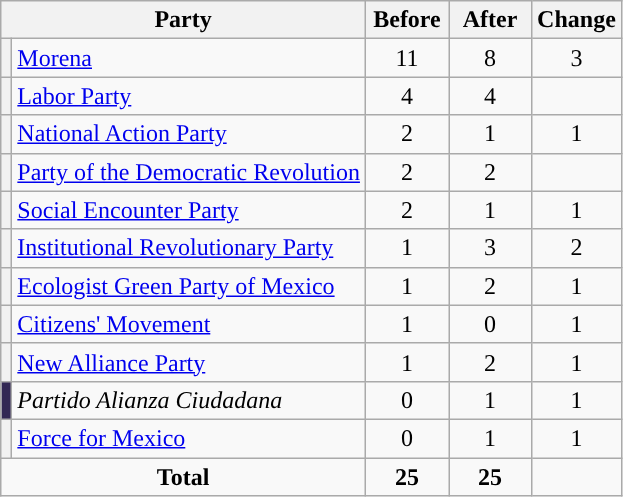<table class="wikitable" style="text-align:center;">
<tr>
<th colspan="2">Party</th>
<th style="width:3em">Before</th>
<th style="width:3em">After</th>
<th style="width:3em">Change</th>
</tr>
<tr>
<th style="background-color:"></th>
<td style="text-align:left;"><a href='#'>Morena</a></td>
<td>11</td>
<td>8</td>
<td>3</td>
</tr>
<tr>
<th style="background-color:"></th>
<td style="text-align:left;"><a href='#'>Labor Party</a></td>
<td>4</td>
<td>4</td>
<td></td>
</tr>
<tr>
<th style="background-color:"></th>
<td style="text-align:left;"><a href='#'>National Action Party</a></td>
<td>2</td>
<td>1</td>
<td>1</td>
</tr>
<tr>
<th style="background-color:"></th>
<td style="text-align:left;"><a href='#'>Party of the Democratic Revolution</a></td>
<td>2</td>
<td>2</td>
<td></td>
</tr>
<tr>
<th style="background-color:"></th>
<td style="text-align:left;"><a href='#'>Social Encounter Party</a></td>
<td>2</td>
<td>1</td>
<td>1</td>
</tr>
<tr>
<th style="background-color:"></th>
<td style="text-align:left;"><a href='#'>Institutional Revolutionary Party</a></td>
<td>1</td>
<td>3</td>
<td>2</td>
</tr>
<tr>
<th style="background-color:"></th>
<td style="text-align:left;"><a href='#'>Ecologist Green Party of Mexico</a></td>
<td>1</td>
<td>2</td>
<td>1</td>
</tr>
<tr>
<th style="background-color:"></th>
<td style="text-align:left;"><a href='#'>Citizens' Movement</a></td>
<td>1</td>
<td>0</td>
<td>1</td>
</tr>
<tr>
<th style="background-color:"></th>
<td style="text-align:left;"><a href='#'>New Alliance Party</a></td>
<td>1</td>
<td>2</td>
<td>1</td>
</tr>
<tr>
<th style="background-color:#322854;"></th>
<td style="text-align:left;"><em>Partido Alianza Ciudadana</em></td>
<td>0</td>
<td>1</td>
<td>1</td>
</tr>
<tr>
<th style="background-color:"></th>
<td style="text-align:left;"><a href='#'>Force for Mexico</a></td>
<td>0</td>
<td>1</td>
<td>1</td>
</tr>
<tr>
<td colspan="2"><strong>Total</strong></td>
<td><strong>25</strong></td>
<td><strong>25</strong></td>
<td></td>
</tr>
</table>
